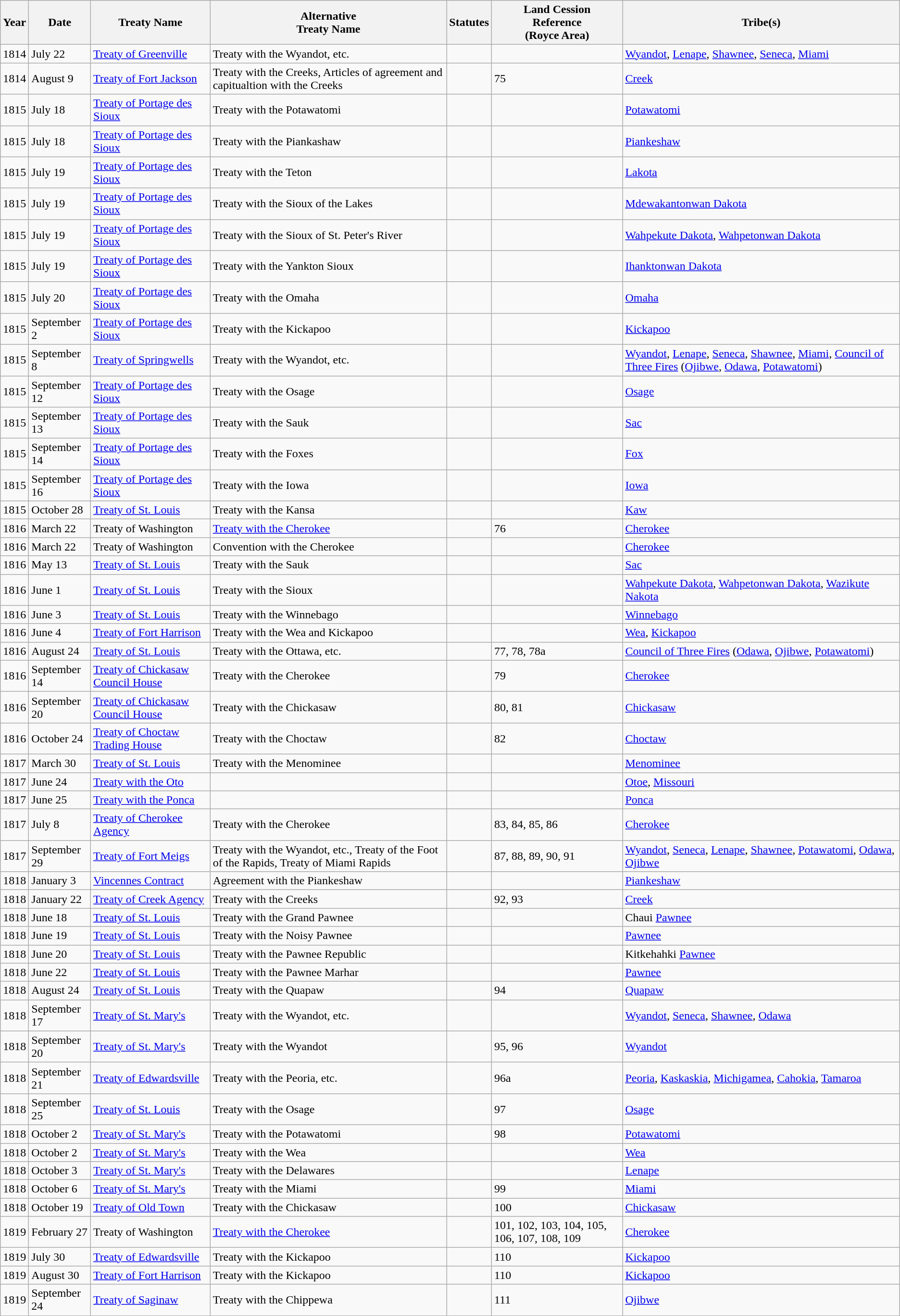<table class="wikitable">
<tr>
<th>Year</th>
<th>Date</th>
<th>Treaty Name</th>
<th>Alternative<br>Treaty Name</th>
<th>Statutes</th>
<th>Land Cession<br>Reference<br>(Royce Area)</th>
<th>Tribe(s)</th>
</tr>
<tr>
<td>1814</td>
<td>July 22</td>
<td><a href='#'>Treaty of Greenville</a></td>
<td>Treaty with the Wyandot, etc.</td>
<td></td>
<td></td>
<td><a href='#'>Wyandot</a>, <a href='#'>Lenape</a>, <a href='#'>Shawnee</a>, <a href='#'>Seneca</a>, <a href='#'>Miami</a></td>
</tr>
<tr>
<td>1814</td>
<td>August 9</td>
<td><a href='#'>Treaty of Fort Jackson</a></td>
<td>Treaty with the Creeks, Articles of agreement and capitualtion with the Creeks</td>
<td></td>
<td>75</td>
<td><a href='#'>Creek</a></td>
</tr>
<tr>
<td>1815</td>
<td>July 18</td>
<td><a href='#'>Treaty of Portage des Sioux</a></td>
<td>Treaty with the Potawatomi</td>
<td></td>
<td></td>
<td><a href='#'>Potawatomi</a></td>
</tr>
<tr>
<td>1815</td>
<td>July 18</td>
<td><a href='#'>Treaty of Portage des Sioux</a></td>
<td>Treaty with the Piankashaw</td>
<td></td>
<td></td>
<td><a href='#'>Piankeshaw</a></td>
</tr>
<tr>
<td>1815</td>
<td>July 19</td>
<td><a href='#'>Treaty of Portage des Sioux</a></td>
<td>Treaty with the Teton</td>
<td></td>
<td></td>
<td><a href='#'>Lakota</a></td>
</tr>
<tr>
<td>1815</td>
<td>July 19</td>
<td><a href='#'>Treaty of Portage des Sioux</a></td>
<td>Treaty with the Sioux of the Lakes</td>
<td></td>
<td></td>
<td><a href='#'>Mdewakantonwan Dakota</a></td>
</tr>
<tr>
<td>1815</td>
<td>July 19</td>
<td><a href='#'>Treaty of Portage des Sioux</a></td>
<td>Treaty with the Sioux of St. Peter's River</td>
<td></td>
<td></td>
<td><a href='#'>Wahpekute Dakota</a>, <a href='#'>Wahpetonwan Dakota</a></td>
</tr>
<tr>
<td>1815</td>
<td>July 19</td>
<td><a href='#'>Treaty of Portage des Sioux</a></td>
<td>Treaty with the Yankton Sioux</td>
<td></td>
<td></td>
<td><a href='#'>Ihanktonwan Dakota</a></td>
</tr>
<tr>
<td>1815</td>
<td>July 20</td>
<td><a href='#'>Treaty of Portage des Sioux</a></td>
<td>Treaty with the Omaha</td>
<td></td>
<td></td>
<td><a href='#'>Omaha</a></td>
</tr>
<tr>
<td>1815</td>
<td>September 2</td>
<td><a href='#'>Treaty of Portage des Sioux</a></td>
<td>Treaty with the Kickapoo</td>
<td></td>
<td></td>
<td><a href='#'>Kickapoo</a></td>
</tr>
<tr>
<td>1815</td>
<td>September 8</td>
<td><a href='#'>Treaty of Springwells</a></td>
<td>Treaty with the Wyandot, etc.</td>
<td></td>
<td></td>
<td><a href='#'>Wyandot</a>, <a href='#'>Lenape</a>, <a href='#'>Seneca</a>, <a href='#'>Shawnee</a>, <a href='#'>Miami</a>, <a href='#'>Council of Three Fires</a> (<a href='#'>Ojibwe</a>, <a href='#'>Odawa</a>, <a href='#'>Potawatomi</a>)</td>
</tr>
<tr>
<td>1815</td>
<td>September 12</td>
<td><a href='#'>Treaty of Portage des Sioux</a></td>
<td>Treaty with the Osage</td>
<td></td>
<td></td>
<td><a href='#'>Osage</a></td>
</tr>
<tr>
<td>1815</td>
<td>September 13</td>
<td><a href='#'>Treaty of Portage des Sioux</a></td>
<td>Treaty with the Sauk</td>
<td></td>
<td></td>
<td><a href='#'>Sac</a></td>
</tr>
<tr>
<td>1815</td>
<td>September 14</td>
<td><a href='#'>Treaty of Portage des Sioux</a></td>
<td>Treaty with the Foxes</td>
<td></td>
<td></td>
<td><a href='#'>Fox</a></td>
</tr>
<tr>
<td>1815</td>
<td>September 16</td>
<td><a href='#'>Treaty of Portage des Sioux</a></td>
<td>Treaty with the Iowa</td>
<td></td>
<td></td>
<td><a href='#'>Iowa</a></td>
</tr>
<tr>
<td>1815</td>
<td>October 28</td>
<td><a href='#'>Treaty of St. Louis</a></td>
<td>Treaty with the Kansa</td>
<td></td>
<td></td>
<td><a href='#'>Kaw</a></td>
</tr>
<tr>
<td>1816</td>
<td>March 22</td>
<td>Treaty of Washington</td>
<td><a href='#'>Treaty with the Cherokee</a></td>
<td></td>
<td>76</td>
<td><a href='#'>Cherokee</a></td>
</tr>
<tr>
<td>1816</td>
<td>March 22</td>
<td>Treaty of Washington</td>
<td>Convention with the Cherokee</td>
<td></td>
<td></td>
<td><a href='#'>Cherokee</a></td>
</tr>
<tr>
<td>1816</td>
<td>May 13</td>
<td><a href='#'>Treaty of St. Louis</a></td>
<td>Treaty with the Sauk</td>
<td></td>
<td></td>
<td><a href='#'>Sac</a></td>
</tr>
<tr>
<td>1816</td>
<td>June 1</td>
<td><a href='#'>Treaty of St. Louis</a></td>
<td>Treaty with the Sioux</td>
<td></td>
<td></td>
<td><a href='#'>Wahpekute Dakota</a>, <a href='#'>Wahpetonwan Dakota</a>, <a href='#'>Wazikute Nakota</a></td>
</tr>
<tr>
<td>1816</td>
<td>June 3</td>
<td><a href='#'>Treaty of St. Louis</a></td>
<td>Treaty with the Winnebago</td>
<td></td>
<td></td>
<td><a href='#'>Winnebago</a></td>
</tr>
<tr>
<td>1816</td>
<td>June 4</td>
<td><a href='#'>Treaty of Fort Harrison</a></td>
<td>Treaty with the Wea and Kickapoo</td>
<td></td>
<td></td>
<td><a href='#'>Wea</a>, <a href='#'>Kickapoo</a></td>
</tr>
<tr>
<td>1816</td>
<td>August 24</td>
<td><a href='#'>Treaty of St. Louis</a></td>
<td>Treaty with the Ottawa, etc.</td>
<td></td>
<td>77, 78, 78a</td>
<td><a href='#'>Council of Three Fires</a> (<a href='#'>Odawa</a>, <a href='#'>Ojibwe</a>, <a href='#'>Potawatomi</a>)</td>
</tr>
<tr>
<td>1816</td>
<td>September 14</td>
<td><a href='#'>Treaty of Chickasaw Council House</a></td>
<td>Treaty with the Cherokee</td>
<td></td>
<td>79</td>
<td><a href='#'>Cherokee</a></td>
</tr>
<tr>
<td>1816</td>
<td>September 20</td>
<td><a href='#'>Treaty of Chickasaw Council House</a></td>
<td>Treaty with the Chickasaw</td>
<td></td>
<td>80, 81</td>
<td><a href='#'>Chickasaw</a></td>
</tr>
<tr>
<td>1816</td>
<td>October 24</td>
<td><a href='#'>Treaty of Choctaw Trading House</a></td>
<td>Treaty with the Choctaw</td>
<td></td>
<td>82</td>
<td><a href='#'>Choctaw</a></td>
</tr>
<tr>
<td>1817</td>
<td>March 30</td>
<td><a href='#'>Treaty of St. Louis</a></td>
<td>Treaty with the Menominee</td>
<td></td>
<td></td>
<td><a href='#'>Menominee</a></td>
</tr>
<tr>
<td>1817</td>
<td>June 24</td>
<td><a href='#'>Treaty with the Oto</a></td>
<td></td>
<td></td>
<td></td>
<td><a href='#'>Otoe</a>, <a href='#'>Missouri</a></td>
</tr>
<tr>
<td>1817</td>
<td>June 25</td>
<td><a href='#'>Treaty with the Ponca</a></td>
<td></td>
<td></td>
<td></td>
<td><a href='#'>Ponca</a></td>
</tr>
<tr>
<td>1817</td>
<td>July 8</td>
<td><a href='#'>Treaty of Cherokee Agency</a></td>
<td>Treaty with the Cherokee</td>
<td></td>
<td>83, 84, 85, 86</td>
<td><a href='#'>Cherokee</a></td>
</tr>
<tr>
<td>1817</td>
<td>September 29</td>
<td><a href='#'>Treaty of Fort Meigs</a></td>
<td>Treaty with the Wyandot, etc., Treaty of the Foot of the Rapids, Treaty of Miami Rapids</td>
<td></td>
<td>87, 88, 89, 90, 91</td>
<td><a href='#'>Wyandot</a>, <a href='#'>Seneca</a>, <a href='#'>Lenape</a>, <a href='#'>Shawnee</a>, <a href='#'>Potawatomi</a>, <a href='#'>Odawa</a>, <a href='#'>Ojibwe</a></td>
</tr>
<tr>
<td>1818</td>
<td>January 3</td>
<td><a href='#'>Vincennes Contract</a></td>
<td>Agreement with the Piankeshaw</td>
<td></td>
<td></td>
<td><a href='#'>Piankeshaw</a></td>
</tr>
<tr>
<td>1818</td>
<td>January 22</td>
<td><a href='#'>Treaty of Creek Agency</a></td>
<td>Treaty with the Creeks</td>
<td></td>
<td>92, 93</td>
<td><a href='#'>Creek</a></td>
</tr>
<tr>
<td>1818</td>
<td>June 18</td>
<td><a href='#'>Treaty of St. Louis</a></td>
<td>Treaty with the Grand Pawnee</td>
<td></td>
<td></td>
<td>Chaui <a href='#'>Pawnee</a></td>
</tr>
<tr>
<td>1818</td>
<td>June 19</td>
<td><a href='#'>Treaty of St. Louis</a></td>
<td>Treaty with the Noisy Pawnee</td>
<td></td>
<td></td>
<td><a href='#'>Pawnee</a></td>
</tr>
<tr>
<td>1818</td>
<td>June 20</td>
<td><a href='#'>Treaty of St. Louis</a></td>
<td>Treaty with the Pawnee Republic</td>
<td></td>
<td></td>
<td>Kitkehahki <a href='#'>Pawnee</a></td>
</tr>
<tr>
<td>1818</td>
<td>June 22</td>
<td><a href='#'>Treaty of St. Louis</a></td>
<td>Treaty with the Pawnee Marhar</td>
<td></td>
<td></td>
<td><a href='#'>Pawnee</a></td>
</tr>
<tr>
<td>1818</td>
<td>August 24</td>
<td><a href='#'>Treaty of St. Louis</a></td>
<td>Treaty with the Quapaw</td>
<td></td>
<td>94</td>
<td><a href='#'>Quapaw</a></td>
</tr>
<tr>
<td>1818</td>
<td>September 17</td>
<td><a href='#'>Treaty of St. Mary's</a></td>
<td>Treaty with the Wyandot, etc.</td>
<td></td>
<td></td>
<td><a href='#'>Wyandot</a>, <a href='#'>Seneca</a>, <a href='#'>Shawnee</a>, <a href='#'>Odawa</a></td>
</tr>
<tr>
<td>1818</td>
<td>September 20</td>
<td><a href='#'>Treaty of St. Mary's</a></td>
<td>Treaty with the Wyandot</td>
<td></td>
<td>95, 96</td>
<td><a href='#'>Wyandot</a></td>
</tr>
<tr>
<td>1818</td>
<td>September 21</td>
<td><a href='#'>Treaty of Edwardsville</a></td>
<td>Treaty with the Peoria, etc.</td>
<td></td>
<td>96a</td>
<td><a href='#'>Peoria</a>, <a href='#'>Kaskaskia</a>, <a href='#'>Michigamea</a>, <a href='#'>Cahokia</a>, <a href='#'>Tamaroa</a></td>
</tr>
<tr>
<td>1818</td>
<td>September 25</td>
<td><a href='#'>Treaty of St. Louis</a></td>
<td>Treaty with the Osage</td>
<td></td>
<td>97</td>
<td><a href='#'>Osage</a></td>
</tr>
<tr>
<td>1818</td>
<td>October 2</td>
<td><a href='#'>Treaty of St. Mary's</a></td>
<td>Treaty with the Potawatomi</td>
<td></td>
<td>98</td>
<td><a href='#'>Potawatomi</a></td>
</tr>
<tr>
<td>1818</td>
<td>October 2</td>
<td><a href='#'>Treaty of St. Mary's</a></td>
<td>Treaty with the Wea</td>
<td></td>
<td></td>
<td><a href='#'>Wea</a></td>
</tr>
<tr>
<td>1818</td>
<td>October 3</td>
<td><a href='#'>Treaty of St. Mary's</a></td>
<td>Treaty with the Delawares</td>
<td></td>
<td></td>
<td><a href='#'>Lenape</a></td>
</tr>
<tr>
<td>1818</td>
<td>October 6</td>
<td><a href='#'>Treaty of St. Mary's</a></td>
<td>Treaty with the Miami</td>
<td></td>
<td>99</td>
<td><a href='#'>Miami</a></td>
</tr>
<tr>
<td>1818</td>
<td>October 19</td>
<td><a href='#'>Treaty of Old Town</a></td>
<td>Treaty with the Chickasaw</td>
<td></td>
<td>100</td>
<td><a href='#'>Chickasaw</a></td>
</tr>
<tr>
<td>1819</td>
<td>February 27</td>
<td>Treaty of Washington</td>
<td><a href='#'>Treaty with the Cherokee</a></td>
<td></td>
<td>101, 102, 103, 104, 105, 106, 107, 108, 109</td>
<td><a href='#'>Cherokee</a></td>
</tr>
<tr>
<td>1819</td>
<td>July 30</td>
<td><a href='#'>Treaty of Edwardsville</a></td>
<td>Treaty with the Kickapoo</td>
<td></td>
<td>110</td>
<td><a href='#'>Kickapoo</a></td>
</tr>
<tr>
<td>1819</td>
<td>August 30</td>
<td><a href='#'>Treaty of Fort Harrison</a></td>
<td>Treaty with the Kickapoo</td>
<td></td>
<td>110</td>
<td><a href='#'>Kickapoo</a></td>
</tr>
<tr>
<td>1819</td>
<td>September 24</td>
<td><a href='#'>Treaty of Saginaw</a></td>
<td>Treaty with the Chippewa</td>
<td></td>
<td>111</td>
<td><a href='#'>Ojibwe</a></td>
</tr>
</table>
